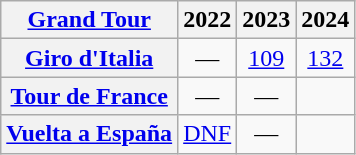<table class="wikitable plainrowheaders">
<tr>
<th scope="col"><a href='#'>Grand Tour</a></th>
<th scope="col">2022</th>
<th scope="col">2023</th>
<th scope="col">2024</th>
</tr>
<tr style="text-align:center;">
<th scope="row"> <a href='#'>Giro d'Italia</a></th>
<td>—</td>
<td><a href='#'>109</a></td>
<td><a href='#'>132</a></td>
</tr>
<tr style="text-align:center;">
<th scope="row"> <a href='#'>Tour de France</a></th>
<td>—</td>
<td>—</td>
<td></td>
</tr>
<tr style="text-align:center;">
<th scope="row"> <a href='#'>Vuelta a España</a></th>
<td><a href='#'>DNF</a></td>
<td>—</td>
<td></td>
</tr>
</table>
